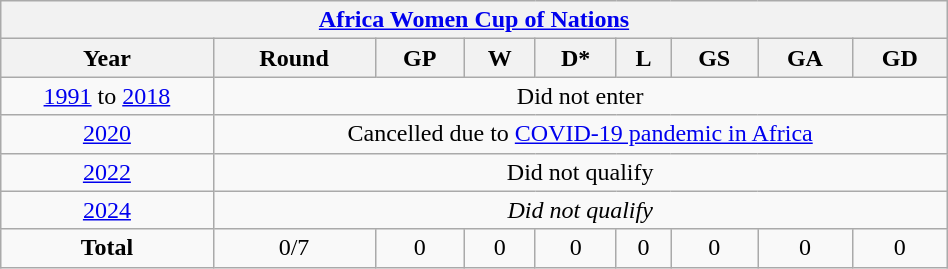<table class="wikitable" style="text-align: center; width:50%;">
<tr>
<th colspan=10><a href='#'>Africa Women Cup of Nations</a></th>
</tr>
<tr>
<th>Year</th>
<th>Round</th>
<th>GP</th>
<th>W</th>
<th>D*</th>
<th>L</th>
<th>GS</th>
<th>GA</th>
<th>GD</th>
</tr>
<tr>
<td><a href='#'>1991</a> to  <a href='#'>2018</a></td>
<td colspan=8>Did not enter</td>
</tr>
<tr>
<td><a href='#'>2020</a></td>
<td colspan=8>Cancelled due to <a href='#'>COVID-19 pandemic in Africa</a></td>
</tr>
<tr>
<td> <a href='#'>2022</a></td>
<td colspan=8>Did not qualify</td>
</tr>
<tr>
<td> <a href='#'>2024</a></td>
<td colspan=8><em>Did not qualify</em></td>
</tr>
<tr>
<td><strong>Total</strong></td>
<td>0/7</td>
<td>0</td>
<td>0</td>
<td>0</td>
<td>0</td>
<td>0</td>
<td>0</td>
<td>0</td>
</tr>
</table>
